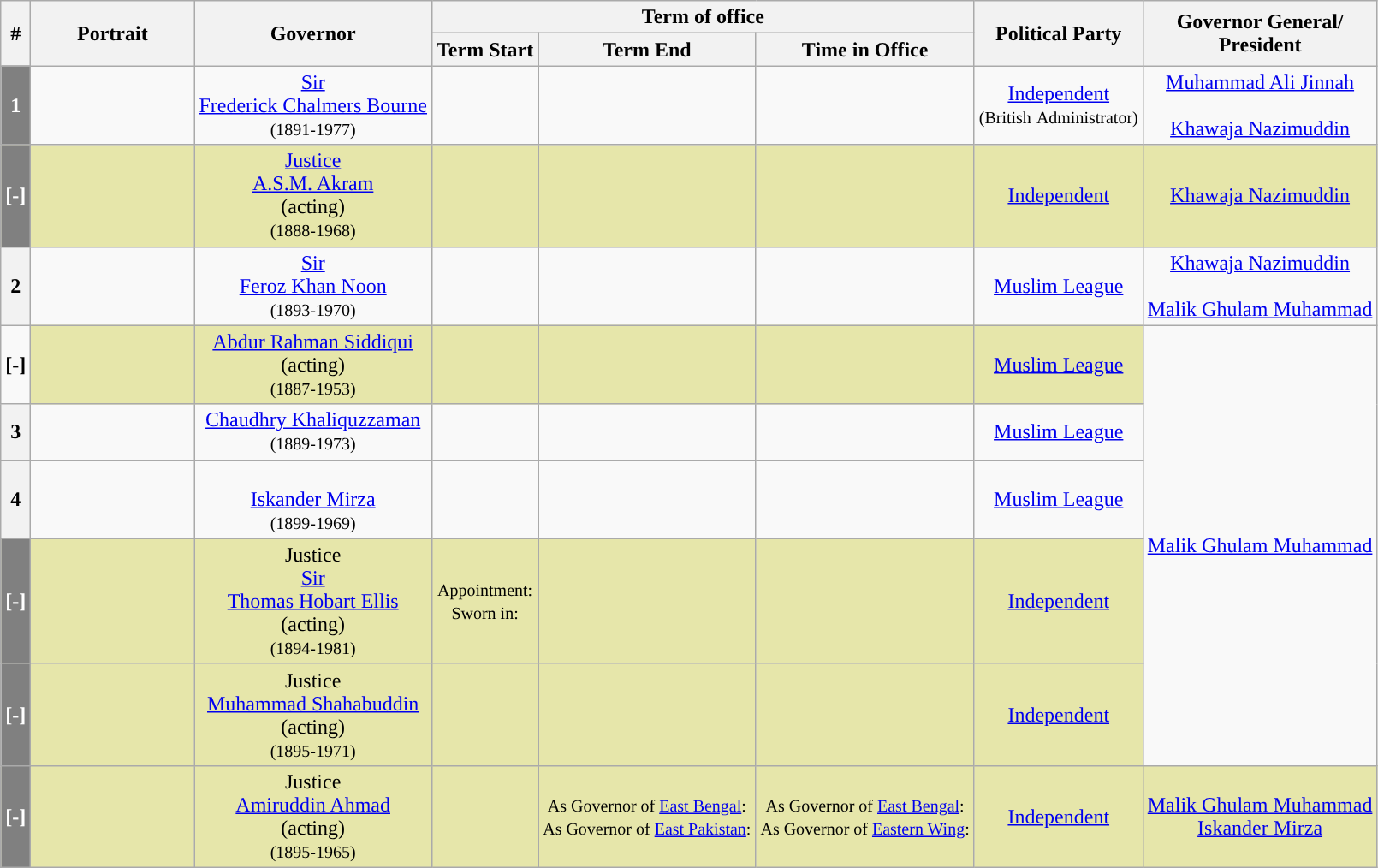<table class="wikitable sortable" style="text-align:center">
<tr>
<th rowspan="2" class="unsortable">#</th>
<th rowspan="2" class="unsortable" style="width:120px;">Portrait</th>
<th rowspan="2">Governor</th>
<th colspan="3">Term of office</th>
<th rowspan="2">Political Party</th>
<th rowspan="2">Governor General/<br>President</th>
</tr>
<tr>
<th>Term Start</th>
<th>Term End</th>
<th>Time in Office</th>
</tr>
<tr>
<th style="background-color: gray; color:white">1</th>
<td></td>
<td><a href='#'>Sir</a><br><a href='#'>Frederick Chalmers Bourne</a><br><small>(1891-1977)</small></td>
<td></td>
<td></td>
<td></td>
<td><a href='#'>Independent</a><br><small>(British</small>
<small>Administrator)</small></td>
<td style="padding:0;"><div><a href='#'>Muhammad Ali Jinnah</a></div><br><div><a href='#'>Khawaja Nazimuddin</a></div></td>
</tr>
<tr style="background:#e6e6aa;">
<td style="background-color:gray; color:white;"><strong>[-]</strong></td>
<td></td>
<td><a href='#'>Justice</a><br><a href='#'>A.S.M. Akram</a><br>(acting)<br><small>(1888-1968)</small></td>
<td></td>
<td></td>
<td></td>
<td><a href='#'>Independent</a></td>
<td><a href='#'>Khawaja Nazimuddin</a></td>
</tr>
<tr>
<th style="background-color: ">2</th>
<td></td>
<td><a href='#'>Sir</a><br><a href='#'>Feroz Khan Noon</a><br><small>(1893-1970)</small></td>
<td></td>
<td></td>
<td></td>
<td><a href='#'>Muslim League</a></td>
<td style="padding:0;"><div><a href='#'>Khawaja Nazimuddin</a></div><br><div><a href='#'>Malik Ghulam Muhammad</a></div></td>
</tr>
<tr>
<td style="background-color: "><strong>[-]</strong></td>
<td style="background:#e6e6aa;"></td>
<td style="background:#e6e6aa;"><a href='#'>Abdur Rahman Siddiqui</a><br>(acting)<br><small>(1887-1953)</small></td>
<td style="background:#e6e6aa;"></td>
<td style="background:#e6e6aa;"></td>
<td style="background:#e6e6aa;"></td>
<td style="background:#e6e6aa;"><a href='#'>Muslim League</a></td>
<td rowspan="5"><a href='#'>Malik Ghulam Muhammad</a></td>
</tr>
<tr>
<th style="background-color: ">3</th>
<td></td>
<td><a href='#'>Chaudhry Khaliquzzaman</a><br><small>(1889-1973)</small></td>
<td></td>
<td></td>
<td></td>
<td><a href='#'>Muslim League</a></td>
</tr>
<tr>
<th style="background-color: ">4</th>
<td></td>
<td><br><a href='#'>Iskander Mirza</a><br><small>(1899-1969)</small></td>
<td></td>
<td></td>
<td></td>
<td><a href='#'>Muslim League</a></td>
</tr>
<tr style="background:#e6e6aa;">
<td style="background-color:gray; color:white;"><strong>[-]</strong></td>
<td></td>
<td>Justice<br><a href='#'>Sir</a><br><a href='#'>Thomas Hobart Ellis</a><br>(acting)<br><small>(1894-1981)</small></td>
<td><small>Appointment:</small><br><small>Sworn in:</small>
</td>
<td></td>
<td></td>
<td><a href='#'>Independent</a></td>
</tr>
<tr>
<th style="background-color: gray; color:white"><strong>[-]</strong></th>
<td style="background:#e6e6aa;"></td>
<td style="background:#e6e6aa;">Justice<br><a href='#'>Muhammad Shahabuddin</a><br>(acting)<br><small>(1895-1971)</small></td>
<td style="background:#e6e6aa;"></td>
<td style="background:#e6e6aa;"></td>
<td style="background:#e6e6aa;"></td>
<td style="background:#e6e6aa;"><a href='#'>Independent</a></td>
</tr>
<tr style="background:#e6e6aa;">
<td style="background-color:gray; color:white;"><strong>[-]</strong></td>
<td></td>
<td>Justice<br><a href='#'>Amiruddin Ahmad</a><br>(acting)<br><small>(1895-1965)</small></td>
<td></td>
<td><small>As Governor of <a href='#'>East Bengal</a>:</small><br><small>As Governor of <a href='#'>East Pakistan</a></small><small>:</small><br></td>
<td><small>As Governor of <a href='#'>East Bengal</a>:</small><br><small>As Governor of <a href='#'>Eastern Wing</a>:</small>
</td>
<td><a href='#'>Independent</a></td>
<td><a href='#'>Malik Ghulam Muhammad</a><br><a href='#'>Iskander Mirza</a></td>
</tr>
</table>
